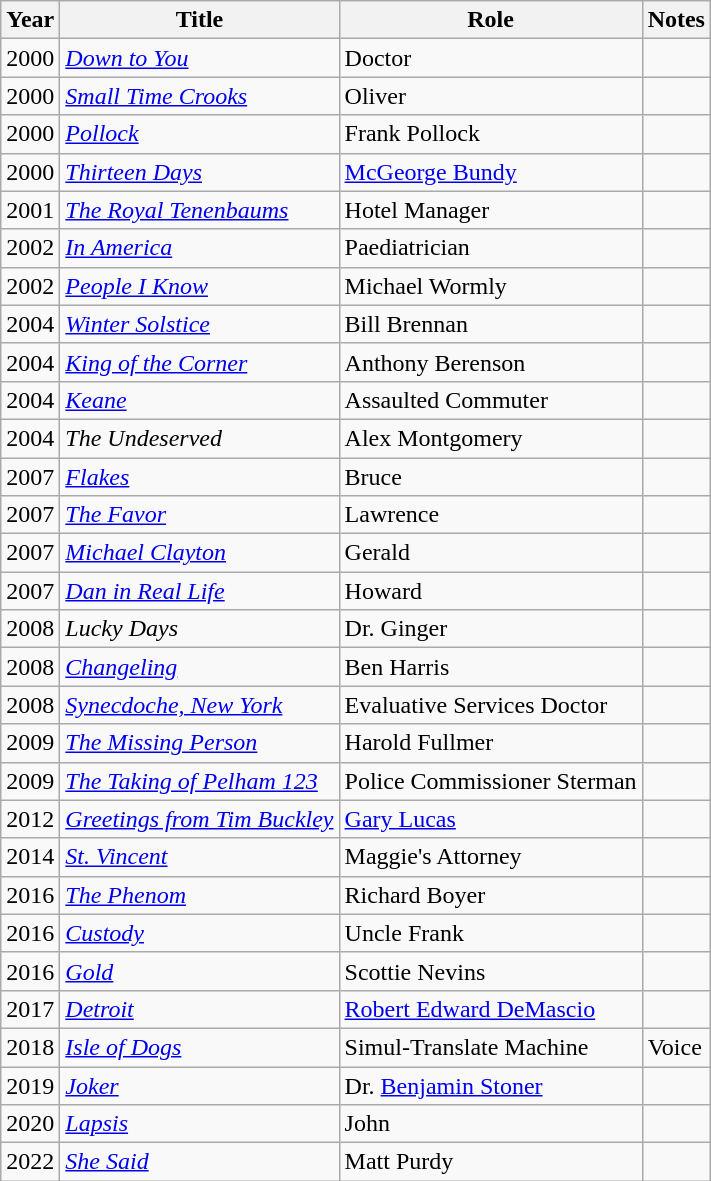<table class="wikitable sortable">
<tr>
<th>Year</th>
<th>Title</th>
<th>Role</th>
<th>Notes</th>
</tr>
<tr>
<td>2000</td>
<td><em><a href='#'>Down to You</a></em></td>
<td>Doctor</td>
<td></td>
</tr>
<tr>
<td>2000</td>
<td><em><a href='#'>Small Time Crooks</a></em></td>
<td>Oliver</td>
<td></td>
</tr>
<tr>
<td>2000</td>
<td><a href='#'><em>Pollock</em></a></td>
<td>Frank Pollock</td>
<td></td>
</tr>
<tr>
<td>2000</td>
<td><a href='#'><em>Thirteen Days</em></a></td>
<td><a href='#'>McGeorge Bundy</a></td>
<td></td>
</tr>
<tr>
<td>2001</td>
<td><em><a href='#'>The Royal Tenenbaums</a></em></td>
<td>Hotel Manager</td>
<td></td>
</tr>
<tr>
<td>2002</td>
<td><a href='#'><em>In America</em></a></td>
<td>Paediatrician</td>
<td></td>
</tr>
<tr>
<td>2002</td>
<td><em><a href='#'>People I Know</a></em></td>
<td>Michael Wormly</td>
<td></td>
</tr>
<tr>
<td>2004</td>
<td><a href='#'><em>Winter Solstice</em></a></td>
<td>Bill Brennan</td>
<td></td>
</tr>
<tr>
<td>2004</td>
<td><em><a href='#'>King of the Corner</a></em></td>
<td>Anthony Berenson</td>
<td></td>
</tr>
<tr>
<td>2004</td>
<td><a href='#'><em>Keane</em></a></td>
<td>Assaulted Commuter</td>
<td></td>
</tr>
<tr>
<td>2004</td>
<td><em>The Undeserved</em></td>
<td>Alex Montgomery</td>
<td></td>
</tr>
<tr>
<td>2007</td>
<td><a href='#'><em>Flakes</em></a></td>
<td>Bruce</td>
<td></td>
</tr>
<tr>
<td>2007</td>
<td><a href='#'><em>The Favor</em></a></td>
<td>Lawrence</td>
<td></td>
</tr>
<tr>
<td>2007</td>
<td><em><a href='#'>Michael Clayton</a></em></td>
<td>Gerald</td>
<td></td>
</tr>
<tr>
<td>2007</td>
<td><em><a href='#'>Dan in Real Life</a></em></td>
<td>Howard</td>
<td></td>
</tr>
<tr>
<td>2008</td>
<td><em>Lucky Days</em></td>
<td>Dr. Ginger</td>
<td></td>
</tr>
<tr>
<td>2008</td>
<td><a href='#'><em>Changeling</em></a></td>
<td>Ben Harris</td>
<td></td>
</tr>
<tr>
<td>2008</td>
<td><em><a href='#'>Synecdoche, New York</a></em></td>
<td>Evaluative Services Doctor</td>
<td></td>
</tr>
<tr>
<td>2009</td>
<td><em><a href='#'>The Missing Person</a></em></td>
<td>Harold Fullmer</td>
<td></td>
</tr>
<tr>
<td>2009</td>
<td><a href='#'><em>The Taking of Pelham 123</em></a></td>
<td>Police Commissioner Sterman</td>
<td></td>
</tr>
<tr>
<td>2012</td>
<td><em><a href='#'>Greetings from Tim Buckley</a></em></td>
<td><a href='#'>Gary Lucas</a></td>
<td></td>
</tr>
<tr>
<td>2014</td>
<td><a href='#'><em>St. Vincent</em></a></td>
<td>Maggie's Attorney</td>
<td></td>
</tr>
<tr>
<td>2016</td>
<td><a href='#'><em>The Phenom</em></a></td>
<td>Richard Boyer</td>
<td></td>
</tr>
<tr>
<td>2016</td>
<td><a href='#'><em>Custody</em></a></td>
<td>Uncle Frank</td>
<td></td>
</tr>
<tr>
<td>2016</td>
<td><a href='#'><em>Gold</em></a></td>
<td>Scottie Nevins</td>
<td></td>
</tr>
<tr>
<td>2017</td>
<td><a href='#'><em>Detroit</em></a></td>
<td><a href='#'>Robert Edward DeMascio</a></td>
<td></td>
</tr>
<tr>
<td>2018</td>
<td><a href='#'><em>Isle of Dogs</em></a></td>
<td>Simul-Translate Machine</td>
<td>Voice</td>
</tr>
<tr>
<td>2019</td>
<td><a href='#'><em>Joker</em></a></td>
<td>Dr. <a href='#'>Benjamin Stoner</a></td>
<td></td>
</tr>
<tr>
<td>2020</td>
<td><em><a href='#'>Lapsis</a></em></td>
<td>John</td>
<td></td>
</tr>
<tr>
<td>2022</td>
<td><em><a href='#'>She Said</a></em></td>
<td>Matt Purdy</td>
<td></td>
</tr>
</table>
